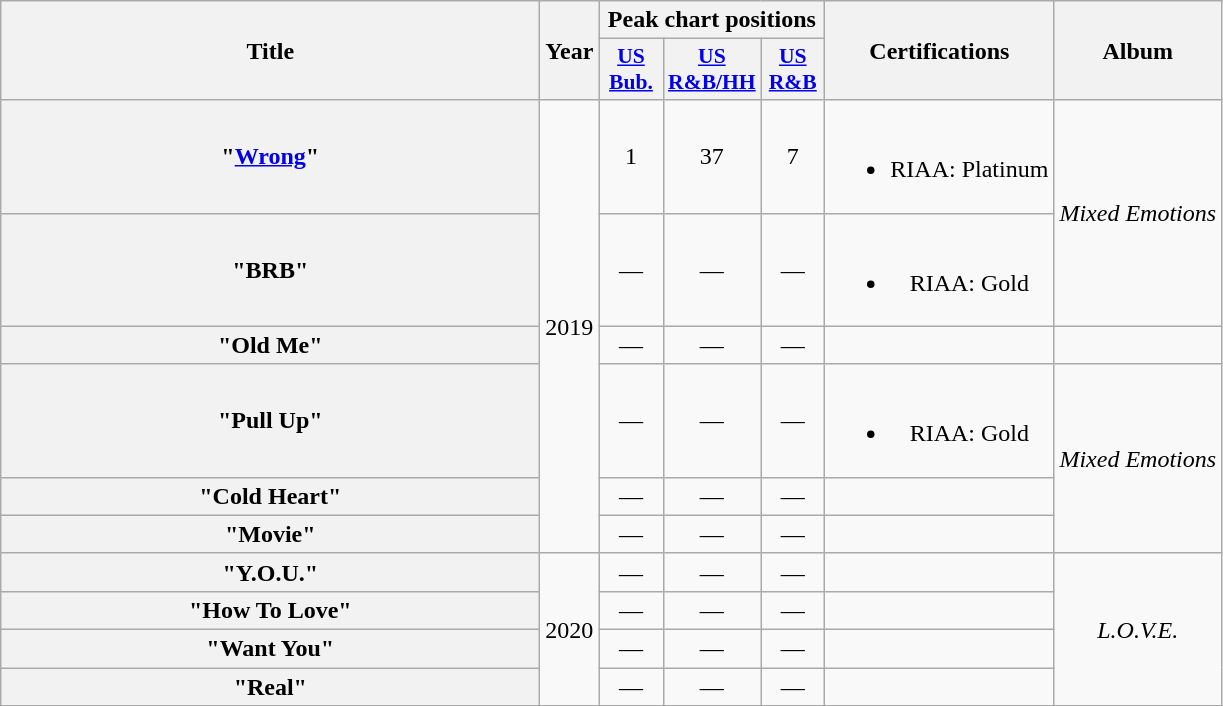<table class="wikitable plainrowheaders" style="text-align:center;">
<tr>
<th scope="col" rowspan="2" style="width:22em;">Title</th>
<th scope="col" rowspan="2" style="width:1em;">Year</th>
<th colspan="3" scope="col">Peak chart positions</th>
<th scope="col" rowspan="2">Certifications</th>
<th scope="col" rowspan="2">Album</th>
</tr>
<tr>
<th scope="col" style="width:2.5em;font-size:90%;"><a href='#'>US<br>Bub.</a></th>
<th scope="col" style="width:2.5em;font-size:90%;"><a href='#'>US<br>R&B/HH</a></th>
<th scope="col" style="width:2.5em;font-size:90%;"><a href='#'>US<br>R&B</a></th>
</tr>
<tr>
<th scope="row">"<a href='#'>Wrong</a>"<br></th>
<td rowspan="6">2019</td>
<td>1</td>
<td>37</td>
<td>7</td>
<td><br><ul><li>RIAA: Platinum</li></ul></td>
<td rowspan="2"><em>Mixed Emotions</em></td>
</tr>
<tr>
<th scope="row">"BRB"</th>
<td>—</td>
<td>—</td>
<td>—</td>
<td><br><ul><li>RIAA: Gold</li></ul></td>
</tr>
<tr>
<th scope="row">"Old Me"</th>
<td>—</td>
<td>—</td>
<td —>—</td>
<td></td>
<td></td>
</tr>
<tr>
<th scope="row">"Pull Up"</th>
<td>—</td>
<td>—</td>
<td>—</td>
<td><br><ul><li>RIAA: Gold</li></ul></td>
<td rowspan="3"><em>Mixed Emotions</em></td>
</tr>
<tr>
<th scope="row">"Cold Heart"</th>
<td>—</td>
<td>—</td>
<td>—</td>
<td></td>
</tr>
<tr>
<th scope="row">"Movie"<br></th>
<td>—</td>
<td>—</td>
<td>—</td>
<td></td>
</tr>
<tr>
<th scope="row">"Y.O.U."</th>
<td rowspan="4">2020</td>
<td>—</td>
<td>—</td>
<td —>—</td>
<td></td>
<td rowspan="4"><em>L.O.V.E.</em></td>
</tr>
<tr>
<th scope="row">"How To Love"</th>
<td>—</td>
<td>—</td>
<td —>—</td>
<td></td>
</tr>
<tr>
<th scope="row">"Want You"</th>
<td>—</td>
<td>—</td>
<td —>—</td>
<td></td>
</tr>
<tr>
<th scope="row">"Real"</th>
<td>—</td>
<td>—</td>
<td —>—</td>
<td></td>
</tr>
<tr>
</tr>
</table>
